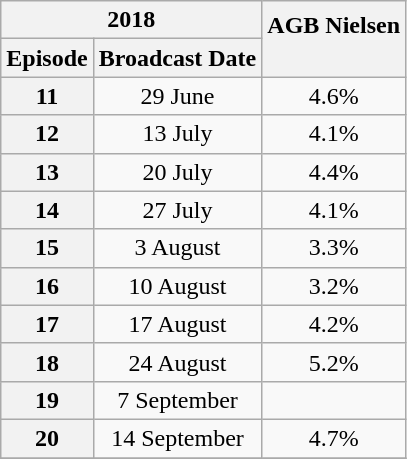<table class=wikitable style=text-align:center>
<tr>
<th colspan=2>2018</th>
<th rowspan=2>AGB Nielsen<br><br></th>
</tr>
<tr>
<th>Episode</th>
<th>Broadcast Date</th>
</tr>
<tr>
<th>11</th>
<td>29 June</td>
<td>4.6%</td>
</tr>
<tr>
<th>12</th>
<td>13 July</td>
<td>4.1%</td>
</tr>
<tr>
<th>13</th>
<td>20 July</td>
<td>4.4%</td>
</tr>
<tr>
<th>14</th>
<td>27 July</td>
<td>4.1%</td>
</tr>
<tr>
<th>15</th>
<td>3 August</td>
<td>3.3%</td>
</tr>
<tr>
<th>16</th>
<td>10 August</td>
<td>3.2%</td>
</tr>
<tr>
<th>17</th>
<td>17 August</td>
<td>4.2%</td>
</tr>
<tr>
<th>18</th>
<td>24 August</td>
<td>5.2%</td>
</tr>
<tr>
<th>19</th>
<td>7 September</td>
<td></td>
</tr>
<tr>
<th>20</th>
<td>14 September</td>
<td>4.7%</td>
</tr>
<tr>
</tr>
</table>
